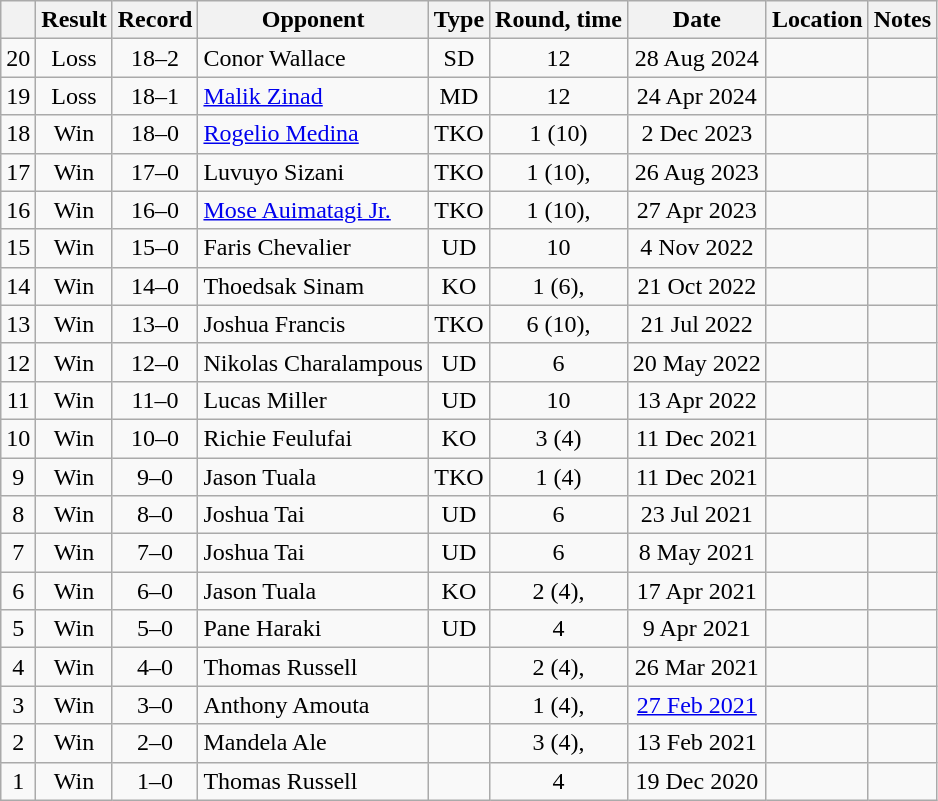<table class="wikitable" style="text-align:center">
<tr>
<th></th>
<th>Result</th>
<th>Record</th>
<th>Opponent</th>
<th>Type</th>
<th>Round, time</th>
<th>Date</th>
<th>Location</th>
<th>Notes</th>
</tr>
<tr>
<td>20</td>
<td>Loss</td>
<td>18–2</td>
<td style="text-align:left;">Conor Wallace</td>
<td>SD</td>
<td>12</td>
<td>28 Aug 2024</td>
<td style="text-align:left;"></td>
<td style="text-align:left;"></td>
</tr>
<tr>
<td>19</td>
<td>Loss</td>
<td>18–1</td>
<td style="text-align:left;"><a href='#'>Malik Zinad</a></td>
<td>MD</td>
<td>12</td>
<td>24 Apr 2024</td>
<td style="text-align:left;"></td>
<td style="text-align:left;"></td>
</tr>
<tr>
<td>18</td>
<td>Win</td>
<td>18–0</td>
<td style="text-align:left;"><a href='#'>Rogelio Medina</a></td>
<td>TKO</td>
<td>1 (10)</td>
<td>2 Dec 2023</td>
<td style="text-align:left;"></td>
<td style="text-align:left;"></td>
</tr>
<tr>
<td>17</td>
<td>Win</td>
<td>17–0</td>
<td style="text-align:left;">Luvuyo Sizani</td>
<td>TKO</td>
<td>1 (10), </td>
<td>26 Aug 2023</td>
<td style="text-align:left;"></td>
<td style="text-align:left;"></td>
</tr>
<tr>
<td>16</td>
<td>Win</td>
<td>16–0</td>
<td style="text-align:left;"><a href='#'>Mose Auimatagi Jr.</a></td>
<td>TKO</td>
<td>1 (10), </td>
<td>27 Apr 2023</td>
<td style="text-align:left;"></td>
<td style="text-align:left;"></td>
</tr>
<tr>
<td>15</td>
<td>Win</td>
<td>15–0</td>
<td style="text-align:left;">Faris Chevalier</td>
<td>UD</td>
<td>10</td>
<td>4 Nov 2022</td>
<td style="text-align:left;"></td>
<td style="text-align:left;"></td>
</tr>
<tr>
<td>14</td>
<td>Win</td>
<td>14–0</td>
<td style="text-align:left;">Thoedsak Sinam</td>
<td>KO</td>
<td>1 (6), </td>
<td>21 Oct 2022</td>
<td style="text-align:left;"></td>
<td></td>
</tr>
<tr>
<td>13</td>
<td>Win</td>
<td>13–0</td>
<td style="text-align:left;">Joshua Francis</td>
<td>TKO</td>
<td>6 (10), </td>
<td>21 Jul 2022</td>
<td style="text-align:left;"></td>
<td style="text-align:left;"></td>
</tr>
<tr>
<td>12</td>
<td>Win</td>
<td>12–0</td>
<td style="text-align:left;">Nikolas Charalampous</td>
<td>UD</td>
<td>6</td>
<td>20 May 2022</td>
<td style="text-align:left;"></td>
<td></td>
</tr>
<tr>
<td>11</td>
<td>Win</td>
<td>11–0</td>
<td style="text-align:left;">Lucas Miller</td>
<td>UD</td>
<td>10</td>
<td>13 Apr 2022</td>
<td style="text-align:left;"></td>
<td></td>
</tr>
<tr>
<td>10</td>
<td>Win</td>
<td>10–0</td>
<td style="text-align:left;">Richie Feulufai</td>
<td>KO</td>
<td>3 (4)</td>
<td>11 Dec 2021</td>
<td style="text-align:left;"></td>
<td></td>
</tr>
<tr>
<td>9</td>
<td>Win</td>
<td>9–0</td>
<td style="text-align:left;">Jason Tuala</td>
<td>TKO</td>
<td>1 (4)</td>
<td>11 Dec 2021</td>
<td style="text-align:left;"></td>
<td></td>
</tr>
<tr>
<td>8</td>
<td>Win</td>
<td>8–0</td>
<td style="text-align:left;">Joshua Tai</td>
<td>UD</td>
<td>6</td>
<td>23 Jul 2021</td>
<td style="text-align:left;"></td>
<td></td>
</tr>
<tr>
<td>7</td>
<td>Win</td>
<td>7–0</td>
<td style="text-align:left;">Joshua Tai</td>
<td>UD</td>
<td>6</td>
<td>8 May 2021</td>
<td style="text-align:left;"></td>
<td></td>
</tr>
<tr>
<td>6</td>
<td>Win</td>
<td>6–0</td>
<td style="text-align:left;">Jason Tuala</td>
<td>KO</td>
<td>2 (4), </td>
<td>17 Apr 2021</td>
<td style="text-align:left;"></td>
<td></td>
</tr>
<tr>
<td>5</td>
<td>Win</td>
<td>5–0</td>
<td style="text-align:left;">Pane Haraki</td>
<td>UD</td>
<td>4</td>
<td>9 Apr 2021</td>
<td style="text-align:left;"></td>
<td></td>
</tr>
<tr>
<td>4</td>
<td>Win</td>
<td>4–0</td>
<td style="text-align:left;">Thomas Russell</td>
<td></td>
<td>2 (4), </td>
<td>26 Mar 2021</td>
<td style="text-align:left;"></td>
<td></td>
</tr>
<tr>
<td>3</td>
<td>Win</td>
<td>3–0</td>
<td style="text-align:left;">Anthony Amouta</td>
<td></td>
<td>1 (4), </td>
<td><a href='#'>27 Feb 2021</a></td>
<td style="text-align:left;"></td>
<td></td>
</tr>
<tr>
<td>2</td>
<td>Win</td>
<td>2–0</td>
<td style="text-align:left;">Mandela Ale</td>
<td></td>
<td>3 (4), </td>
<td>13 Feb 2021</td>
<td style="text-align:left;"></td>
<td></td>
</tr>
<tr>
<td>1</td>
<td>Win</td>
<td>1–0</td>
<td style="text-align:left;">Thomas Russell</td>
<td></td>
<td>4</td>
<td>19 Dec 2020</td>
<td style="text-align:left;"></td>
<td></td>
</tr>
</table>
